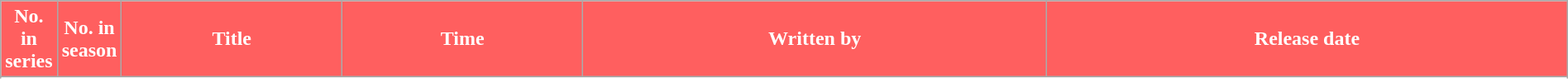<table class="wikitable plainrowheaders" style="width:100%; margin-right:0;">
<tr>
<th style="background:#FF5F5F; color:#fff; width:3%;">No. in<br>series</th>
<th style="background:#FF5F5F; color:#fff; width:3%;">No. in<br>season</th>
<th style="background:#FF5F5F; color:#fff;">Title</th>
<th style="background:#FF5F5F; color:#fff;">Time</th>
<th style="background:#FF5F5F; color:#fff;">Written by</th>
<th style="background:#FF5F5F; color:#fff;">Release date</th>
</tr>
<tr>
</tr>
<tr>
</tr>
<tr>
</tr>
<tr>
</tr>
<tr>
</tr>
<tr>
</tr>
<tr>
</tr>
<tr>
</tr>
<tr>
</tr>
<tr>
</tr>
</table>
